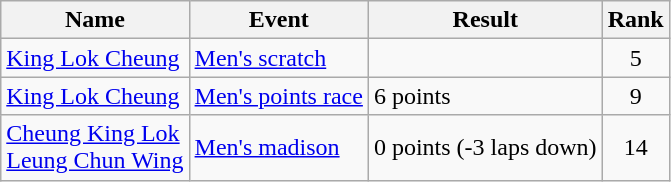<table class="wikitable sortable">
<tr>
<th>Name</th>
<th>Event</th>
<th>Result</th>
<th>Rank</th>
</tr>
<tr>
<td><a href='#'>King Lok Cheung</a></td>
<td><a href='#'>Men's scratch</a></td>
<td></td>
<td align=center>5</td>
</tr>
<tr>
<td><a href='#'>King Lok Cheung</a></td>
<td><a href='#'>Men's points race</a></td>
<td>6 points</td>
<td align=center>9</td>
</tr>
<tr>
<td><a href='#'>Cheung King Lok</a><br><a href='#'>Leung Chun Wing</a></td>
<td><a href='#'>Men's madison</a></td>
<td>0 points (-3 laps down)</td>
<td align=center>14</td>
</tr>
</table>
